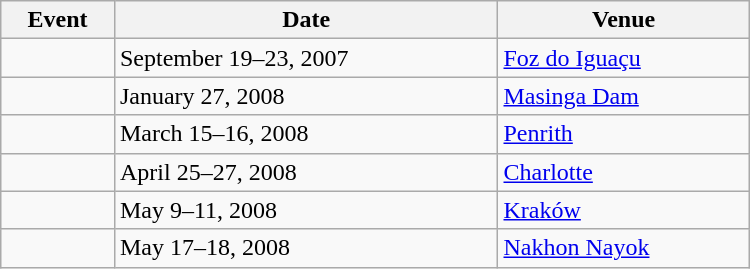<table class="wikitable" width=500>
<tr>
<th>Event</th>
<th>Date</th>
<th>Venue</th>
</tr>
<tr>
<td></td>
<td>September 19–23, 2007</td>
<td> <a href='#'>Foz do Iguaçu</a></td>
</tr>
<tr>
<td></td>
<td>January 27, 2008</td>
<td> <a href='#'>Masinga Dam</a></td>
</tr>
<tr>
<td> </td>
<td>March 15–16, 2008</td>
<td> <a href='#'>Penrith</a></td>
</tr>
<tr>
<td></td>
<td>April 25–27, 2008</td>
<td> <a href='#'>Charlotte</a></td>
</tr>
<tr>
<td> </td>
<td>May 9–11, 2008</td>
<td> <a href='#'>Kraków</a></td>
</tr>
<tr>
<td></td>
<td>May 17–18, 2008</td>
<td> <a href='#'>Nakhon Nayok</a></td>
</tr>
</table>
